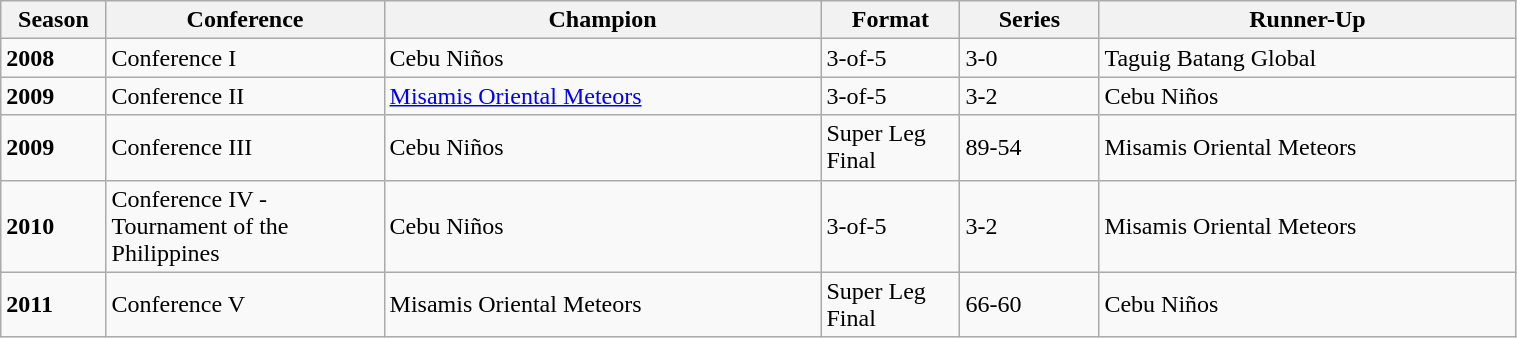<table class="wikitable" style="width: 80%">
<tr>
<th width=5%>Season</th>
<th width=14%>Conference</th>
<th width=22%>Champion</th>
<th width=7%>Format</th>
<th width=7%>Series</th>
<th width=21%>Runner-Up</th>
</tr>
<tr>
<td><strong>2008</strong></td>
<td>Conference I</td>
<td>Cebu Niños</td>
<td>3-of-5</td>
<td>3-0</td>
<td>Taguig Batang Global</td>
</tr>
<tr>
<td><strong>2009</strong></td>
<td>Conference II</td>
<td><a href='#'>Misamis Oriental Meteors</a></td>
<td>3-of-5</td>
<td>3-2</td>
<td>Cebu Niños</td>
</tr>
<tr>
<td><strong>2009</strong></td>
<td>Conference III</td>
<td>Cebu Niños</td>
<td>Super Leg Final</td>
<td>89-54</td>
<td>Misamis Oriental Meteors</td>
</tr>
<tr>
<td><strong>2010</strong></td>
<td>Conference IV - Tournament of the Philippines</td>
<td>Cebu Niños</td>
<td>3-of-5</td>
<td>3-2</td>
<td>Misamis Oriental Meteors</td>
</tr>
<tr>
<td><strong>2011</strong></td>
<td>Conference V</td>
<td>Misamis Oriental Meteors</td>
<td>Super Leg Final</td>
<td>66-60</td>
<td>Cebu Niños</td>
</tr>
</table>
